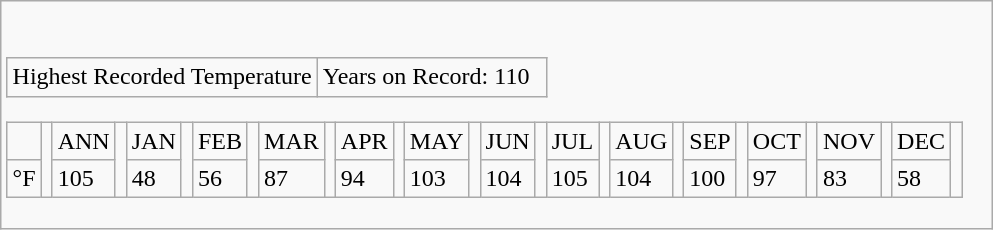<table class="wikitable">
<tr>
<td><br><table class="wikitable">
<tr>
<td>Highest Recorded Temperature</td>
<td>Years on Record: 110  </td>
</tr>
</table>
<table class="wikitable">
<tr>
<td></td>
<td rowspan="2"></td>
<td>ANN</td>
<td rowspan="2"></td>
<td>JAN</td>
<td rowspan="2"></td>
<td>FEB</td>
<td rowspan="2"></td>
<td>MAR</td>
<td rowspan="2"></td>
<td>APR</td>
<td rowspan="2"></td>
<td>MAY</td>
<td rowspan="2"></td>
<td>JUN</td>
<td rowspan="2"></td>
<td>JUL</td>
<td rowspan="2"></td>
<td>AUG</td>
<td rowspan="2"></td>
<td>SEP</td>
<td rowspan="2"></td>
<td>OCT</td>
<td rowspan="2"></td>
<td>NOV</td>
<td rowspan="2"></td>
<td>DEC</td>
<td rowspan="2"></td>
</tr>
<tr>
<td>°F</td>
<td>105</td>
<td>48</td>
<td>56</td>
<td>87</td>
<td>94</td>
<td>103</td>
<td>104</td>
<td>105</td>
<td>104</td>
<td>100</td>
<td>97</td>
<td>83</td>
<td>58</td>
</tr>
</table>
</td>
</tr>
</table>
